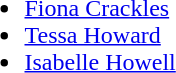<table>
<tr style="vertical-align:top">
<td><br><ul><li> <a href='#'>Fiona Crackles</a></li><li> <a href='#'>Tessa Howard</a></li><li> <a href='#'>Isabelle Howell</a></li></ul></td>
</tr>
</table>
